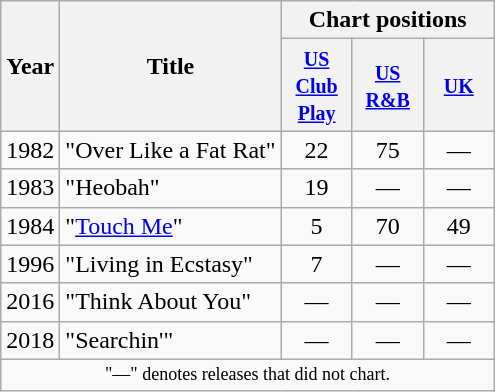<table class="wikitable" style=text-align:center;>
<tr>
<th rowspan="2">Year</th>
<th rowspan="2">Title</th>
<th colspan="3">Chart positions</th>
</tr>
<tr>
<th width="40"><small><a href='#'>US Club Play</a></small><br></th>
<th width="40"><small><a href='#'>US R&B</a></small><br></th>
<th width="40"><small><a href='#'>UK</a></small><br></th>
</tr>
<tr>
<td>1982</td>
<td align="left">"Over Like a Fat Rat"</td>
<td>22</td>
<td>75</td>
<td>—</td>
</tr>
<tr>
<td>1983</td>
<td align="left">"Heobah"</td>
<td>19</td>
<td>—</td>
<td>—</td>
</tr>
<tr>
<td>1984</td>
<td align="left">"<a href='#'>Touch Me</a>"</td>
<td>5</td>
<td>70</td>
<td>49</td>
</tr>
<tr>
<td>1996</td>
<td align="left">"Living in Ecstasy"</td>
<td>7</td>
<td>—</td>
<td>—</td>
</tr>
<tr>
<td>2016</td>
<td align="left">"Think About You"</td>
<td>—</td>
<td>—</td>
<td>—</td>
</tr>
<tr>
<td>2018</td>
<td align="left">"Searchin'"</td>
<td>—</td>
<td>—</td>
<td>—</td>
</tr>
<tr>
<td colspan="6" style="text-align:center; font-size:9pt;">"—" denotes releases that did not chart.</td>
</tr>
</table>
